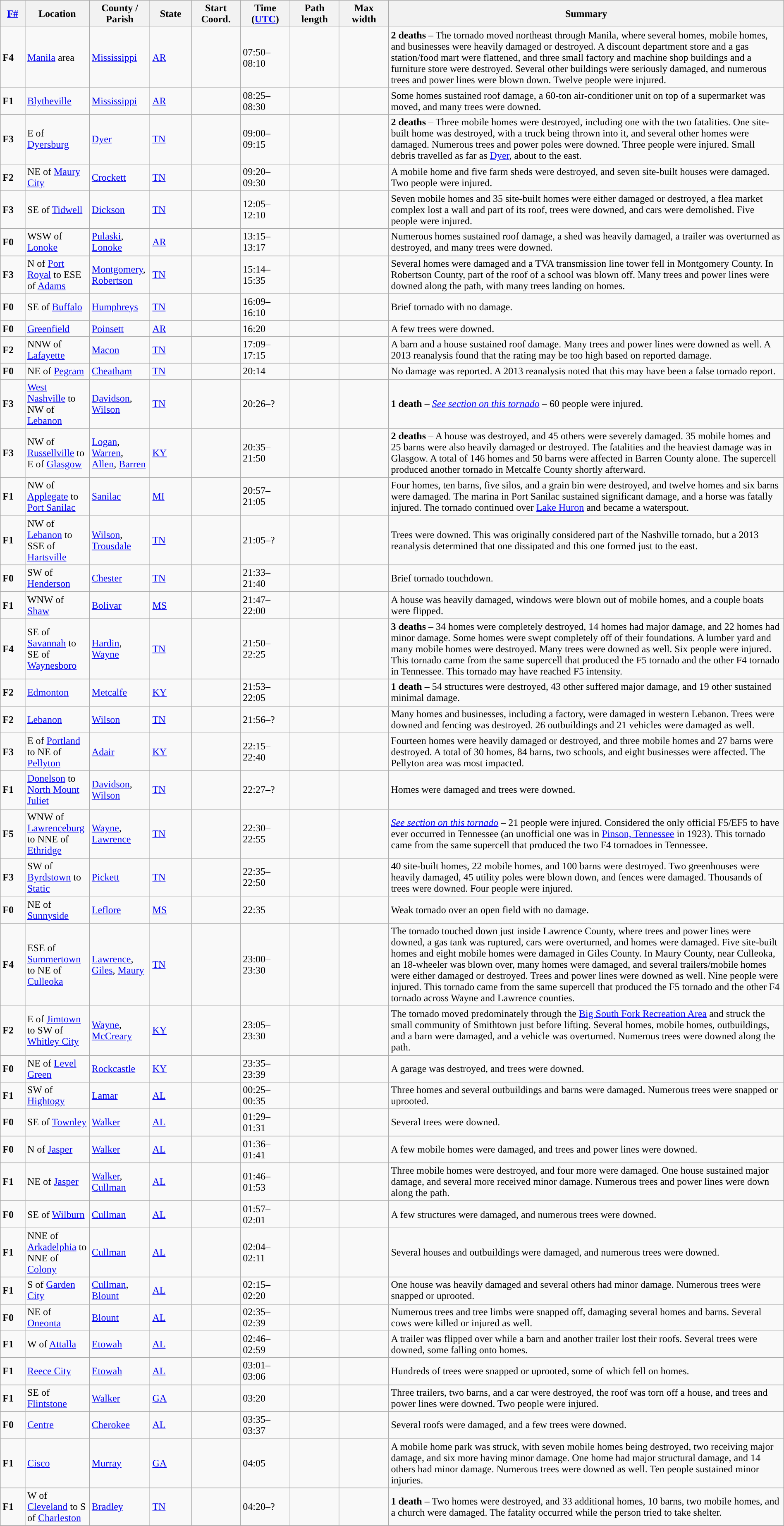<table class="wikitable sortable" style="width:100%;">
<tr>
<th scope="col"  style="width:3%; text-align:center;"><a href='#'>F#</a></th>
<th scope="col"  style="width:7%; text-align:center;" class="unsortable">Location</th>
<th scope="col"  style="width:6%; text-align:center;" class="unsortable">County / Parish</th>
<th scope="col"  style="width:5%; text-align:center;">State</th>
<th scope="col"  style="width:6%; text-align:center;">Start Coord.</th>
<th scope="col"  style="width:6%; text-align:center;">Time (<a href='#'>UTC</a>)</th>
<th scope="col"  style="width:6%; text-align:center;">Path length</th>
<th scope="col"  style="width:6%; text-align:center;">Max width</th>
<th scope="col" class="unsortable" style="width:48%; text-align:center;">Summary</th>
</tr>
<tr>
<td><strong>F4</strong></td>
<td><a href='#'>Manila</a> area</td>
<td><a href='#'>Mississippi</a></td>
<td><a href='#'>AR</a></td>
<td></td>
<td>07:50–08:10</td>
<td></td>
<td></td>
<td><strong>2 deaths</strong> – The tornado moved northeast through Manila, where several homes, mobile homes, and businesses were heavily damaged or destroyed. A discount department store and a gas station/food mart were flattened, and three small factory and machine shop buildings and a furniture store were destroyed. Several other buildings were seriously damaged, and numerous trees and power lines were blown down. Twelve people were injured.</td>
</tr>
<tr>
<td><strong>F1</strong></td>
<td><a href='#'>Blytheville</a></td>
<td><a href='#'>Mississippi</a></td>
<td><a href='#'>AR</a></td>
<td></td>
<td>08:25–08:30</td>
<td></td>
<td></td>
<td>Some homes sustained roof damage, a 60-ton air-conditioner unit on top of a supermarket was moved, and many trees were downed.</td>
</tr>
<tr>
<td><strong>F3</strong></td>
<td>E of <a href='#'>Dyersburg</a></td>
<td><a href='#'>Dyer</a></td>
<td><a href='#'>TN</a></td>
<td></td>
<td>09:00–09:15</td>
<td></td>
<td></td>
<td><strong>2 deaths</strong> – Three mobile homes were destroyed, including one with the two fatalities. One site-built home was destroyed, with a truck being thrown into it, and several other homes were damaged. Numerous trees and power poles were downed. Three people were injured. Small debris travelled as far as <a href='#'>Dyer</a>, about  to the east.</td>
</tr>
<tr>
<td><strong>F2</strong></td>
<td>NE of <a href='#'>Maury City</a></td>
<td><a href='#'>Crockett</a></td>
<td><a href='#'>TN</a></td>
<td></td>
<td>09:20–09:30</td>
<td></td>
<td></td>
<td>A mobile home and five farm sheds were destroyed, and seven site-built houses were damaged. Two people were injured.</td>
</tr>
<tr>
<td><strong>F3</strong></td>
<td>SE of <a href='#'>Tidwell</a></td>
<td><a href='#'>Dickson</a></td>
<td><a href='#'>TN</a></td>
<td></td>
<td>12:05–12:10</td>
<td></td>
<td></td>
<td>Seven mobile homes and 35 site-built homes were either damaged or destroyed, a flea market complex lost a wall and part of its roof, trees were downed, and cars were demolished. Five people were injured.</td>
</tr>
<tr>
<td><strong>F0</strong></td>
<td>WSW of <a href='#'>Lonoke</a></td>
<td><a href='#'>Pulaski</a>, <a href='#'>Lonoke</a></td>
<td><a href='#'>AR</a></td>
<td></td>
<td>13:15–13:17</td>
<td></td>
<td></td>
<td>Numerous homes sustained roof damage, a shed was heavily damaged, a trailer was overturned as destroyed, and many trees were downed.</td>
</tr>
<tr>
<td><strong>F3</strong></td>
<td>N of <a href='#'>Port Royal</a> to ESE of <a href='#'>Adams</a></td>
<td><a href='#'>Montgomery</a>, <a href='#'>Robertson</a></td>
<td><a href='#'>TN</a></td>
<td></td>
<td>15:14–15:35</td>
<td></td>
<td></td>
<td>Several homes were damaged and a TVA transmission line tower fell in Montgomery County. In Robertson County, part of the roof of a school was blown off. Many trees and power lines were downed along the path, with many trees landing on homes.</td>
</tr>
<tr>
<td><strong>F0</strong></td>
<td>SE of <a href='#'>Buffalo</a></td>
<td><a href='#'>Humphreys</a></td>
<td><a href='#'>TN</a></td>
<td></td>
<td>16:09–16:10</td>
<td></td>
<td></td>
<td>Brief tornado with no damage.</td>
</tr>
<tr>
<td><strong>F0</strong></td>
<td><a href='#'>Greenfield</a></td>
<td><a href='#'>Poinsett</a></td>
<td><a href='#'>AR</a></td>
<td></td>
<td>16:20</td>
<td></td>
<td></td>
<td>A few trees were downed.</td>
</tr>
<tr>
<td><strong>F2</strong></td>
<td>NNW of <a href='#'>Lafayette</a></td>
<td><a href='#'>Macon</a></td>
<td><a href='#'>TN</a></td>
<td></td>
<td>17:09–17:15</td>
<td></td>
<td></td>
<td>A barn and a house sustained roof damage. Many trees and power lines were downed as well. A 2013 reanalysis found that the rating may be too high based on reported damage.</td>
</tr>
<tr>
<td><strong>F0</strong></td>
<td>NE of <a href='#'>Pegram</a></td>
<td><a href='#'>Cheatham</a></td>
<td><a href='#'>TN</a></td>
<td></td>
<td>20:14</td>
<td></td>
<td></td>
<td>No damage was reported. A 2013 reanalysis noted that this may have been a false tornado report.</td>
</tr>
<tr>
<td><strong>F3</strong></td>
<td><a href='#'>West Nashville</a> to NW of <a href='#'>Lebanon</a></td>
<td><a href='#'>Davidson</a>, <a href='#'>Wilson</a></td>
<td><a href='#'>TN</a></td>
<td></td>
<td>20:26–?</td>
<td></td>
<td></td>
<td><strong>1 death</strong> – <em><a href='#'>See section on this tornado</a></em> – 60 people were injured.</td>
</tr>
<tr>
<td><strong>F3</strong></td>
<td>NW of <a href='#'>Russellville</a> to E of <a href='#'>Glasgow</a></td>
<td><a href='#'>Logan</a>, <a href='#'>Warren</a>, <a href='#'>Allen</a>, <a href='#'>Barren</a></td>
<td><a href='#'>KY</a></td>
<td></td>
<td>20:35–21:50</td>
<td></td>
<td></td>
<td><strong>2 deaths</strong> – A house was destroyed, and 45 others were severely damaged. 35 mobile homes and 25 barns were also heavily damaged or destroyed. The fatalities and the heaviest damage was in Glasgow. A total of 146 homes and 50 barns were affected in Barren County alone. The supercell produced another tornado in Metcalfe County shortly afterward.</td>
</tr>
<tr>
<td><strong>F1</strong></td>
<td>NW of <a href='#'>Applegate</a> to <a href='#'>Port Sanilac</a></td>
<td><a href='#'>Sanilac</a></td>
<td><a href='#'>MI</a></td>
<td></td>
<td>20:57–21:05</td>
<td></td>
<td></td>
<td>Four homes, ten barns, five silos, and a grain bin were destroyed, and twelve homes and six barns were damaged. The marina in Port Sanilac sustained significant damage, and a horse was fatally injured. The tornado continued over <a href='#'>Lake Huron</a> and became a waterspout.</td>
</tr>
<tr>
<td><strong>F1</strong></td>
<td>NW of <a href='#'>Lebanon</a> to SSE of <a href='#'>Hartsville</a></td>
<td><a href='#'>Wilson</a>, <a href='#'>Trousdale</a></td>
<td><a href='#'>TN</a></td>
<td></td>
<td>21:05–?</td>
<td></td>
<td></td>
<td>Trees were downed. This was originally considered part of the Nashville tornado, but a 2013 reanalysis determined that one dissipated and this one formed just to the east.</td>
</tr>
<tr>
<td><strong>F0</strong></td>
<td>SW of <a href='#'>Henderson</a></td>
<td><a href='#'>Chester</a></td>
<td><a href='#'>TN</a></td>
<td></td>
<td>21:33–21:40</td>
<td></td>
<td></td>
<td>Brief tornado touchdown.</td>
</tr>
<tr>
<td><strong>F1</strong></td>
<td>WNW of <a href='#'>Shaw</a></td>
<td><a href='#'>Bolivar</a></td>
<td><a href='#'>MS</a></td>
<td></td>
<td>21:47–22:00</td>
<td></td>
<td></td>
<td>A house was heavily damaged, windows were blown out of mobile homes, and a couple boats were flipped.</td>
</tr>
<tr>
<td><strong>F4</strong></td>
<td>SE of <a href='#'>Savannah</a> to SE of <a href='#'>Waynesboro</a></td>
<td><a href='#'>Hardin</a>, <a href='#'>Wayne</a></td>
<td><a href='#'>TN</a></td>
<td></td>
<td>21:50–22:25</td>
<td></td>
<td></td>
<td><strong>3 deaths</strong> – 34 homes were completely destroyed, 14 homes had major damage, and 22 homes had minor damage. Some homes were swept completely off of their foundations. A lumber yard and many mobile homes were destroyed. Many trees were downed as well. Six people were injured. This tornado came from the same supercell that produced the F5 tornado and the other F4 tornado in Tennessee. This tornado may have reached F5 intensity.</td>
</tr>
<tr>
<td><strong>F2</strong></td>
<td><a href='#'>Edmonton</a></td>
<td><a href='#'>Metcalfe</a></td>
<td><a href='#'>KY</a></td>
<td></td>
<td>21:53–22:05</td>
<td></td>
<td></td>
<td><strong>1 death</strong> – 54 structures were destroyed, 43 other suffered major damage, and 19 other sustained minimal damage.</td>
</tr>
<tr>
<td><strong>F2</strong></td>
<td><a href='#'>Lebanon</a></td>
<td><a href='#'>Wilson</a></td>
<td><a href='#'>TN</a></td>
<td></td>
<td>21:56–?</td>
<td></td>
<td></td>
<td>Many homes and businesses, including a factory, were damaged in western Lebanon. Trees were downed and fencing was destroyed. 26 outbuildings and 21 vehicles were damaged as well.</td>
</tr>
<tr>
<td><strong>F3</strong></td>
<td>E of <a href='#'>Portland</a> to NE of <a href='#'>Pellyton</a></td>
<td><a href='#'>Adair</a></td>
<td><a href='#'>KY</a></td>
<td></td>
<td>22:15–22:40</td>
<td></td>
<td></td>
<td>Fourteen homes were heavily damaged or destroyed, and three mobile homes and 27 barns were destroyed. A total of 30 homes, 84 barns, two schools, and eight businesses were affected. The Pellyton area was most impacted.</td>
</tr>
<tr>
<td><strong>F1</strong></td>
<td><a href='#'>Donelson</a> to <a href='#'>North Mount Juliet</a></td>
<td><a href='#'>Davidson</a>, <a href='#'>Wilson</a></td>
<td><a href='#'>TN</a></td>
<td></td>
<td>22:27–?</td>
<td></td>
<td></td>
<td>Homes were damaged and trees were downed.</td>
</tr>
<tr>
<td><strong>F5</strong></td>
<td>WNW of <a href='#'>Lawrenceburg</a> to NNE of <a href='#'>Ethridge</a></td>
<td><a href='#'>Wayne</a>, <a href='#'>Lawrence</a></td>
<td><a href='#'>TN</a></td>
<td></td>
<td>22:30–22:55</td>
<td></td>
<td></td>
<td><em><a href='#'>See section on this tornado</a></em> – 21 people were injured. Considered the only official F5/EF5 to have ever occurred in Tennessee (an unofficial one was in <a href='#'>Pinson, Tennessee</a> in 1923). This tornado came from the same supercell that produced the two F4 tornadoes in Tennessee.</td>
</tr>
<tr>
<td><strong>F3</strong></td>
<td>SW of <a href='#'>Byrdstown</a> to <a href='#'>Static</a></td>
<td><a href='#'>Pickett</a></td>
<td><a href='#'>TN</a></td>
<td></td>
<td>22:35–22:50</td>
<td></td>
<td></td>
<td>40 site-built homes, 22 mobile homes, and 100 barns were destroyed. Two greenhouses were heavily damaged, 45 utility poles were blown down, and fences were damaged. Thousands of trees were downed. Four people were injured.</td>
</tr>
<tr>
<td><strong>F0</strong></td>
<td>NE of <a href='#'>Sunnyside</a></td>
<td><a href='#'>Leflore</a></td>
<td><a href='#'>MS</a></td>
<td></td>
<td>22:35</td>
<td></td>
<td></td>
<td>Weak tornado over an open field with no damage.</td>
</tr>
<tr>
<td><strong>F4</strong></td>
<td>ESE of <a href='#'>Summertown</a> to NE of <a href='#'>Culleoka</a></td>
<td><a href='#'>Lawrence</a>, <a href='#'>Giles</a>, <a href='#'>Maury</a></td>
<td><a href='#'>TN</a></td>
<td></td>
<td>23:00–23:30</td>
<td></td>
<td></td>
<td>The tornado touched down just inside Lawrence County, where trees and power lines were downed, a gas tank was ruptured, cars were overturned, and homes were damaged. Five site-built homes and eight mobile homes were damaged in Giles County. In Maury County, near Culleoka, an 18-wheeler was blown over, many homes were damaged, and several trailers/mobile homes were either damaged or destroyed. Trees and power lines were downed as well. Nine people were injured. This tornado came from the same supercell that produced the F5 tornado and the other F4 tornado across Wayne and Lawrence counties.</td>
</tr>
<tr>
<td><strong>F2</strong></td>
<td>E of <a href='#'>Jimtown</a> to SW of <a href='#'>Whitley City</a></td>
<td><a href='#'>Wayne</a>, <a href='#'>McCreary</a></td>
<td><a href='#'>KY</a></td>
<td></td>
<td>23:05–23:30</td>
<td></td>
<td></td>
<td>The tornado moved predominately through the <a href='#'>Big South Fork Recreation Area</a> and struck the small community of Smithtown just before lifting. Several homes, mobile homes, outbuildings, and a barn were damaged, and a vehicle was overturned. Numerous trees were downed along the path.</td>
</tr>
<tr>
<td><strong>F0</strong></td>
<td>NE of <a href='#'>Level Green</a></td>
<td><a href='#'>Rockcastle</a></td>
<td><a href='#'>KY</a></td>
<td></td>
<td>23:35–23:39</td>
<td></td>
<td></td>
<td>A garage was destroyed, and trees were downed.</td>
</tr>
<tr>
<td><strong>F1</strong></td>
<td>SW of <a href='#'>Hightogy</a></td>
<td><a href='#'>Lamar</a></td>
<td><a href='#'>AL</a></td>
<td></td>
<td>00:25–00:35</td>
<td></td>
<td></td>
<td>Three homes and several outbuildings and barns were damaged. Numerous trees were snapped or uprooted.</td>
</tr>
<tr>
<td><strong>F0</strong></td>
<td>SE of <a href='#'>Townley</a></td>
<td><a href='#'>Walker</a></td>
<td><a href='#'>AL</a></td>
<td></td>
<td>01:29–01:31</td>
<td></td>
<td></td>
<td>Several trees were downed.</td>
</tr>
<tr>
<td><strong>F0</strong></td>
<td>N of <a href='#'>Jasper</a></td>
<td><a href='#'>Walker</a></td>
<td><a href='#'>AL</a></td>
<td></td>
<td>01:36–01:41</td>
<td></td>
<td></td>
<td>A few mobile homes were damaged, and trees and power lines were downed.</td>
</tr>
<tr>
<td><strong>F1</strong></td>
<td>NE of <a href='#'>Jasper</a></td>
<td><a href='#'>Walker</a>, <a href='#'>Cullman</a></td>
<td><a href='#'>AL</a></td>
<td></td>
<td>01:46–01:53</td>
<td></td>
<td></td>
<td>Three mobile homes were destroyed, and four more were damaged. One house sustained major damage, and several more received minor damage. Numerous trees and power lines were down along the path.</td>
</tr>
<tr>
<td><strong>F0</strong></td>
<td>SE of <a href='#'>Wilburn</a></td>
<td><a href='#'>Cullman</a></td>
<td><a href='#'>AL</a></td>
<td></td>
<td>01:57–02:01</td>
<td></td>
<td></td>
<td>A few structures were damaged, and numerous trees were downed.</td>
</tr>
<tr>
<td><strong>F1</strong></td>
<td>NNE of <a href='#'>Arkadelphia</a> to NNE of <a href='#'>Colony</a></td>
<td><a href='#'>Cullman</a></td>
<td><a href='#'>AL</a></td>
<td></td>
<td>02:04–02:11</td>
<td></td>
<td></td>
<td>Several houses and outbuildings were damaged, and numerous trees were downed.</td>
</tr>
<tr>
<td><strong>F1</strong></td>
<td>S of <a href='#'>Garden City</a></td>
<td><a href='#'>Cullman</a>, <a href='#'>Blount</a></td>
<td><a href='#'>AL</a></td>
<td></td>
<td>02:15–02:20</td>
<td></td>
<td></td>
<td>One house was heavily damaged and several others had minor damage. Numerous trees were snapped or uprooted.</td>
</tr>
<tr>
<td><strong>F0</strong></td>
<td>NE of <a href='#'>Oneonta</a></td>
<td><a href='#'>Blount</a></td>
<td><a href='#'>AL</a></td>
<td></td>
<td>02:35–02:39</td>
<td></td>
<td></td>
<td>Numerous trees and tree limbs were snapped off, damaging several homes and barns. Several cows were killed or injured as well.</td>
</tr>
<tr>
<td><strong>F1</strong></td>
<td>W of <a href='#'>Attalla</a></td>
<td><a href='#'>Etowah</a></td>
<td><a href='#'>AL</a></td>
<td></td>
<td>02:46–02:59</td>
<td></td>
<td></td>
<td>A trailer was flipped over while a barn and another trailer lost their roofs. Several trees were downed, some falling onto homes.</td>
</tr>
<tr>
<td><strong>F1</strong></td>
<td><a href='#'>Reece City</a></td>
<td><a href='#'>Etowah</a></td>
<td><a href='#'>AL</a></td>
<td></td>
<td>03:01–03:06</td>
<td></td>
<td></td>
<td>Hundreds of trees were snapped or uprooted, some of which fell on homes.</td>
</tr>
<tr>
<td><strong>F1</strong></td>
<td>SE of <a href='#'>Flintstone</a></td>
<td><a href='#'>Walker</a></td>
<td><a href='#'>GA</a></td>
<td></td>
<td>03:20</td>
<td></td>
<td></td>
<td>Three trailers, two barns, and a car were destroyed, the roof was torn off a house, and trees and power lines were downed. Two people were injured.</td>
</tr>
<tr>
<td><strong>F0</strong></td>
<td><a href='#'>Centre</a></td>
<td><a href='#'>Cherokee</a></td>
<td><a href='#'>AL</a></td>
<td></td>
<td>03:35–03:37</td>
<td></td>
<td></td>
<td>Several roofs were damaged, and a few trees were downed.</td>
</tr>
<tr>
<td><strong>F1</strong></td>
<td><a href='#'>Cisco</a></td>
<td><a href='#'>Murray</a></td>
<td><a href='#'>GA</a></td>
<td></td>
<td>04:05</td>
<td></td>
<td></td>
<td>A mobile home park was struck, with seven mobile homes being destroyed, two receiving major damage, and six more having minor damage. One home had major structural damage, and 14 others had minor damage. Numerous trees were downed as well. Ten people sustained minor injuries.</td>
</tr>
<tr>
<td><strong>F1</strong></td>
<td>W of <a href='#'>Cleveland</a> to S of <a href='#'>Charleston</a></td>
<td><a href='#'>Bradley</a></td>
<td><a href='#'>TN</a></td>
<td></td>
<td>04:20–?</td>
<td></td>
<td></td>
<td><strong>1 death</strong> – Two homes were destroyed, and 33 additional homes, 10 barns, two mobile homes, and a church were damaged. The fatality occurred while the person tried to take shelter.</td>
</tr>
<tr>
</tr>
</table>
